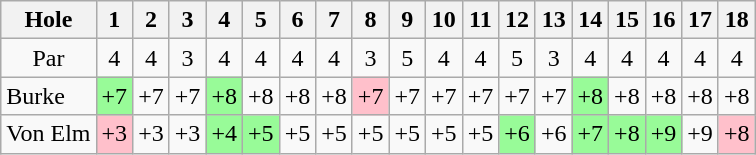<table class="wikitable" style="text-align:center">
<tr>
<th>Hole</th>
<th> 1 </th>
<th> 2 </th>
<th> 3 </th>
<th> 4 </th>
<th> 5 </th>
<th> 6 </th>
<th> 7 </th>
<th> 8 </th>
<th> 9 </th>
<th>10</th>
<th>11</th>
<th>12</th>
<th>13</th>
<th>14</th>
<th>15</th>
<th>16</th>
<th>17</th>
<th>18</th>
</tr>
<tr>
<td>Par</td>
<td>4</td>
<td>4</td>
<td>3</td>
<td>4</td>
<td>4</td>
<td>4</td>
<td>4</td>
<td>3</td>
<td>5</td>
<td>4</td>
<td>4</td>
<td>5</td>
<td>3</td>
<td>4</td>
<td>4</td>
<td>4</td>
<td>4</td>
<td>4</td>
</tr>
<tr>
<td align=left> Burke</td>
<td style="background: PaleGreen;">+7</td>
<td>+7</td>
<td>+7</td>
<td style="background: PaleGreen;">+8</td>
<td>+8</td>
<td>+8</td>
<td>+8</td>
<td style="background: Pink;">+7</td>
<td>+7</td>
<td>+7</td>
<td>+7</td>
<td>+7</td>
<td>+7</td>
<td style="background: PaleGreen;">+8</td>
<td>+8</td>
<td>+8</td>
<td>+8</td>
<td>+8</td>
</tr>
<tr>
<td align=left> Von Elm</td>
<td style="background: Pink;">+3</td>
<td>+3</td>
<td>+3</td>
<td style="background: PaleGreen;">+4</td>
<td style="background: PaleGreen;">+5</td>
<td>+5</td>
<td>+5</td>
<td>+5</td>
<td>+5</td>
<td>+5</td>
<td>+5</td>
<td style="background: PaleGreen;">+6</td>
<td>+6</td>
<td style="background: PaleGreen;">+7</td>
<td style="background: PaleGreen;">+8</td>
<td style="background: PaleGreen;">+9</td>
<td>+9</td>
<td style="background: Pink;">+8</td>
</tr>
</table>
